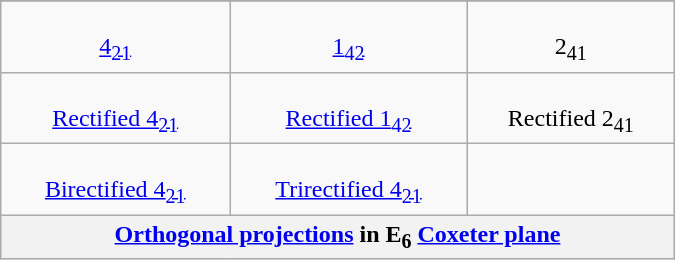<table class=wikitable width=450 align=right style="margin-left:1em;">
<tr>
</tr>
<tr align=center valign=top>
<td><br><a href='#'>4<sub>21</sub></a><br></td>
<td><br><a href='#'>1<sub>42</sub></a><br></td>
<td><br>2<sub>41</sub><br></td>
</tr>
<tr align=center valign=top>
<td><br><a href='#'>Rectified 4<sub>21</sub></a><br></td>
<td><br><a href='#'>Rectified 1<sub>42</sub></a><br></td>
<td><br>Rectified 2<sub>41</sub><br></td>
</tr>
<tr align=center valign=top>
<td><br><a href='#'>Birectified 4<sub>21</sub></a><br></td>
<td><br><a href='#'>Trirectified 4<sub>21</sub></a><br></td>
</tr>
<tr valign=top>
<th colspan=3><a href='#'>Orthogonal projections</a> in E<sub>6</sub> <a href='#'>Coxeter plane</a></th>
</tr>
</table>
